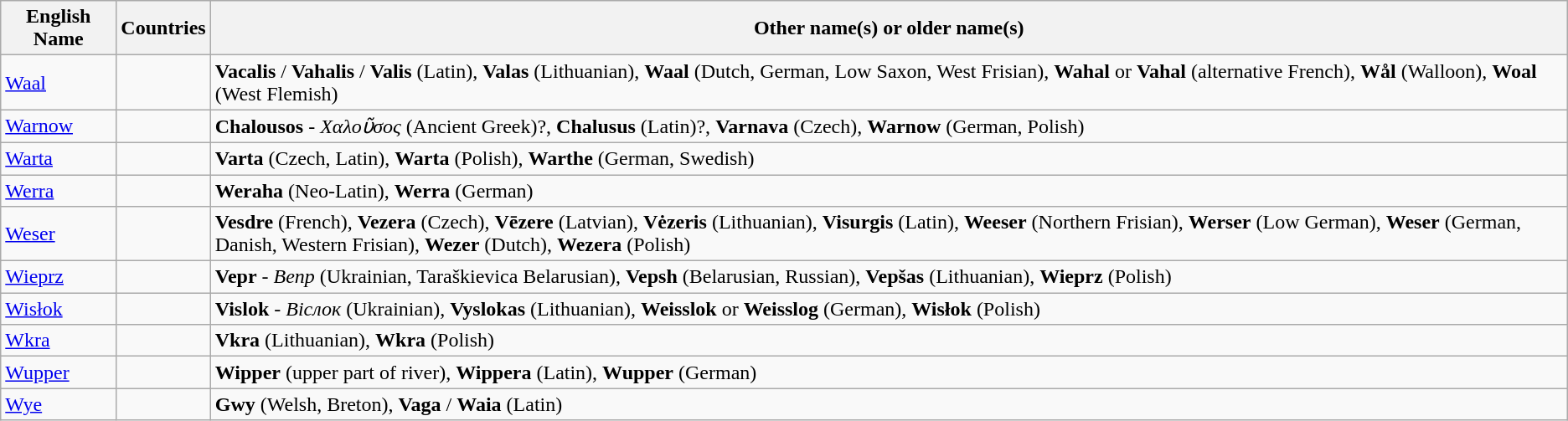<table class=wikitable>
<tr>
<th>English Name</th>
<th>Countries</th>
<th>Other name(s) or older name(s)</th>
</tr>
<tr>
<td><a href='#'>Waal</a></td>
<td></td>
<td><strong>Vacalis</strong> / <strong>Vahalis</strong> / <strong>Valis</strong> (Latin), <strong>Valas</strong> (Lithuanian), <strong>Waal</strong> (Dutch, German, Low Saxon, West Frisian), <strong>Wahal</strong> or <strong>Vahal</strong> (alternative French), <strong>Wål</strong> (Walloon), <strong>Woal</strong> (West Flemish)</td>
</tr>
<tr>
<td><a href='#'>Warnow</a></td>
<td></td>
<td><strong>Chalousos</strong> - <em>Χαλοῦσος</em> (Ancient Greek)?, <strong>Chalusus</strong> (Latin)?, <strong>Varnava</strong> (Czech), <strong>Warnow</strong> (German, Polish)</td>
</tr>
<tr>
<td><a href='#'>Warta</a></td>
<td></td>
<td><strong>Varta</strong> (Czech, Latin), <strong>Warta</strong> (Polish), <strong>Warthe</strong> (German, Swedish)</td>
</tr>
<tr>
<td><a href='#'>Werra</a></td>
<td></td>
<td><strong>Weraha</strong> (Neo-Latin), <strong>Werra</strong> (German)</td>
</tr>
<tr>
<td><a href='#'>Weser</a></td>
<td></td>
<td><strong>Vesdre</strong> (French), <strong>Vezera</strong> (Czech), <strong>Vēzere</strong> (Latvian), <strong>Vėzeris</strong> (Lithuanian), <strong>Visurgis</strong> (Latin), <strong>Weeser</strong> (Northern Frisian), <strong>Werser</strong> (Low German), <strong>Weser</strong> (German, Danish, Western Frisian), <strong>Wezer</strong> (Dutch), <strong>Wezera</strong> (Polish)</td>
</tr>
<tr>
<td><a href='#'>Wieprz</a></td>
<td></td>
<td><strong>Vepr</strong> - <em>Вепр</em> (Ukrainian, Taraškievica Belarusian), <strong>Vepsh</strong> (Belarusian, Russian), <strong>Vepšas</strong> (Lithuanian), <strong>Wieprz</strong> (Polish)</td>
</tr>
<tr>
<td><a href='#'>Wisłok</a></td>
<td></td>
<td><strong>Vislok</strong> - <em>Віслок</em> (Ukrainian), <strong>Vyslokas</strong> (Lithuanian), <strong>Weisslok</strong> or <strong>Weisslog</strong> (German), <strong>Wisłok</strong> (Polish)</td>
</tr>
<tr>
<td><a href='#'>Wkra</a></td>
<td></td>
<td><strong>Vkra</strong> (Lithuanian), <strong>Wkra</strong> (Polish)</td>
</tr>
<tr>
<td><a href='#'>Wupper</a></td>
<td></td>
<td><strong>Wipper</strong> (upper part of river), <strong>Wippera</strong> (Latin), <strong>Wupper</strong> (German)</td>
</tr>
<tr>
<td><a href='#'>Wye</a></td>
<td> </td>
<td><strong>Gwy</strong> (Welsh, Breton), <strong>Vaga</strong> / <strong>Waia</strong> (Latin)</td>
</tr>
</table>
